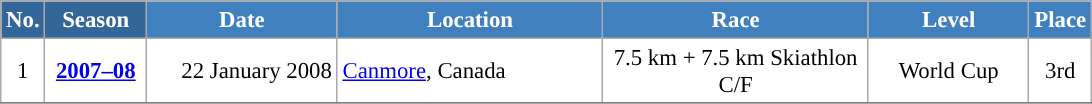<table class="wikitable sortable" style="font-size:95%; text-align:center; border:grey solid 1px; border-collapse:collapse; background:#ffffff;">
<tr style="background:#efefef;">
<th style="background-color:#369; color:white;">No.</th>
<th style="background-color:#369; color:white;">Season</th>
<th style="background-color:#4180be; color:white; width:120px;">Date</th>
<th style="background-color:#4180be; color:white; width:170px;">Location</th>
<th style="background-color:#4180be; color:white; width:170px;">Race</th>
<th style="background-color:#4180be; color:white; width:100px;">Level</th>
<th style="background-color:#4180be; color:white;">Place</th>
</tr>
<tr>
<td align=center>1</td>
<td rowspan=1 align=center><strong> <a href='#'>2007–08</a> </strong></td>
<td align=right>22 January 2008</td>
<td align=left> <a href='#'>Canmore</a>, Canada</td>
<td>7.5 km + 7.5 km Skiathlon C/F</td>
<td>World Cup</td>
<td>3rd</td>
</tr>
<tr>
</tr>
</table>
